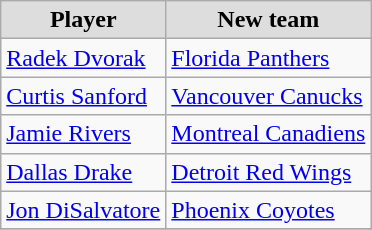<table class="wikitable">
<tr align="center"  bgcolor="#dddddd">
<td><strong>Player</strong></td>
<td><strong>New team</strong></td>
</tr>
<tr>
<td><a href='#'>Radek Dvorak</a></td>
<td><a href='#'>Florida Panthers</a></td>
</tr>
<tr>
<td><a href='#'>Curtis Sanford</a></td>
<td><a href='#'>Vancouver Canucks</a></td>
</tr>
<tr>
<td><a href='#'>Jamie Rivers</a></td>
<td><a href='#'>Montreal Canadiens</a></td>
</tr>
<tr>
<td><a href='#'>Dallas Drake</a></td>
<td><a href='#'>Detroit Red Wings</a></td>
</tr>
<tr>
<td><a href='#'>Jon DiSalvatore</a></td>
<td><a href='#'>Phoenix Coyotes</a></td>
</tr>
<tr>
</tr>
</table>
